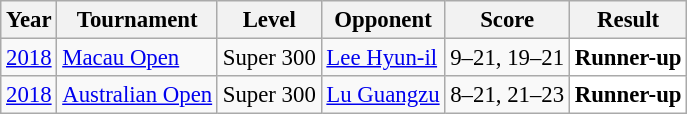<table class="sortable wikitable" style="font-size: 95%;">
<tr>
<th>Year</th>
<th>Tournament</th>
<th>Level</th>
<th>Opponent</th>
<th>Score</th>
<th>Result</th>
</tr>
<tr>
<td align="center"><a href='#'>2018</a></td>
<td align="left"><a href='#'>Macau Open</a></td>
<td align="left">Super 300</td>
<td align="left"> <a href='#'>Lee Hyun-il</a></td>
<td align="left">9–21, 19–21</td>
<td style="text-align:left; background:white"> <strong>Runner-up</strong></td>
</tr>
<tr>
<td align="center"><a href='#'>2018</a></td>
<td align="left"><a href='#'>Australian Open</a></td>
<td align="left">Super 300</td>
<td align="left"> <a href='#'>Lu Guangzu</a></td>
<td align="left">8–21, 21–23</td>
<td style="text-align:left; background:white"> <strong>Runner-up</strong></td>
</tr>
</table>
